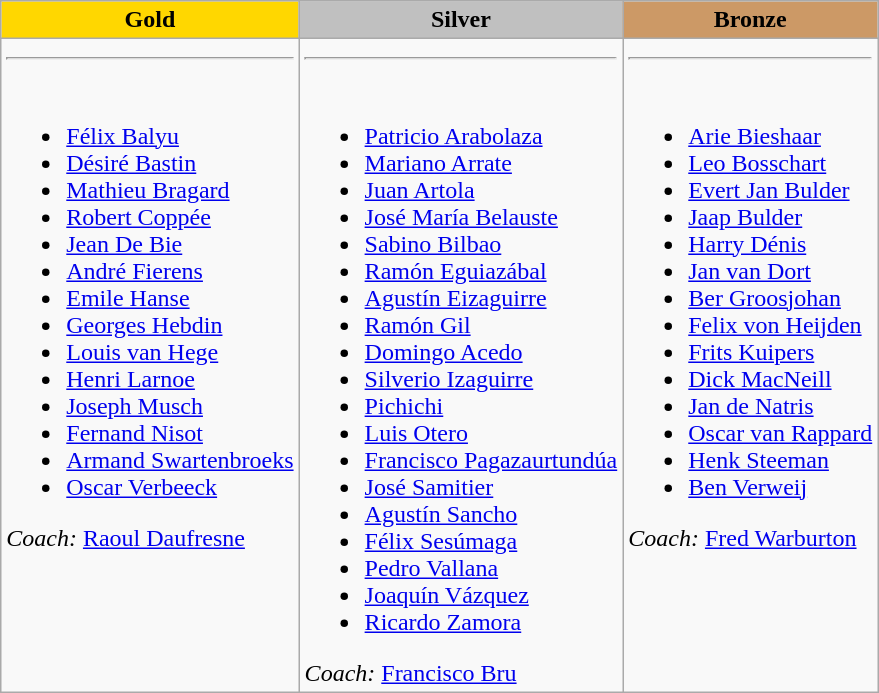<table class="wikitable">
<tr>
<td align=center bgcolor=gold><strong>Gold</strong></td>
<td align=center bgcolor=silver><strong>Silver</strong></td>
<td align=center bgcolor=cc9966><strong>Bronze</strong></td>
</tr>
<tr>
<td valign=top> <hr><br><ul><li><a href='#'>Félix Balyu</a></li><li><a href='#'>Désiré Bastin</a></li><li><a href='#'>Mathieu Bragard</a></li><li><a href='#'>Robert Coppée</a></li><li><a href='#'>Jean De Bie</a></li><li><a href='#'>André Fierens</a></li><li><a href='#'>Emile Hanse</a></li><li><a href='#'>Georges Hebdin</a></li><li><a href='#'>Louis van Hege</a></li><li><a href='#'>Henri Larnoe</a></li><li><a href='#'>Joseph Musch</a></li><li><a href='#'>Fernand Nisot</a></li><li><a href='#'>Armand Swartenbroeks</a></li><li><a href='#'>Oscar Verbeeck</a></li></ul><em>Coach:</em> <a href='#'>Raoul Daufresne</a></td>
<td valign=top> <hr><br><ul><li><a href='#'>Patricio Arabolaza</a></li><li><a href='#'>Mariano Arrate</a></li><li><a href='#'>Juan Artola</a></li><li><a href='#'>José María Belauste</a></li><li><a href='#'>Sabino Bilbao</a></li><li><a href='#'>Ramón Eguiazábal</a></li><li><a href='#'>Agustín Eizaguirre</a></li><li><a href='#'>Ramón Gil</a></li><li><a href='#'>Domingo Acedo</a></li><li><a href='#'>Silverio Izaguirre</a></li><li><a href='#'>Pichichi</a></li><li><a href='#'>Luis Otero</a></li><li><a href='#'>Francisco Pagazaurtundúa</a></li><li><a href='#'>José Samitier</a></li><li><a href='#'>Agustín Sancho</a></li><li><a href='#'>Félix Sesúmaga</a></li><li><a href='#'>Pedro Vallana</a></li><li><a href='#'>Joaquín Vázquez</a></li><li><a href='#'>Ricardo Zamora</a></li></ul><em>Coach:</em> <a href='#'>Francisco Bru</a></td>
<td valign=top> <hr><br><ul><li><a href='#'>Arie Bieshaar</a></li><li><a href='#'>Leo Bosschart</a></li><li><a href='#'>Evert Jan Bulder</a></li><li><a href='#'>Jaap Bulder</a></li><li><a href='#'>Harry Dénis</a></li><li><a href='#'>Jan van Dort</a></li><li><a href='#'>Ber Groosjohan</a></li><li><a href='#'>Felix von Heijden</a></li><li><a href='#'>Frits Kuipers</a></li><li><a href='#'>Dick MacNeill</a></li><li><a href='#'>Jan de Natris</a></li><li><a href='#'>Oscar van Rappard</a></li><li><a href='#'>Henk Steeman</a></li><li><a href='#'>Ben Verweij</a></li></ul><em>Coach:</em> <a href='#'>Fred Warburton</a></td>
</tr>
</table>
